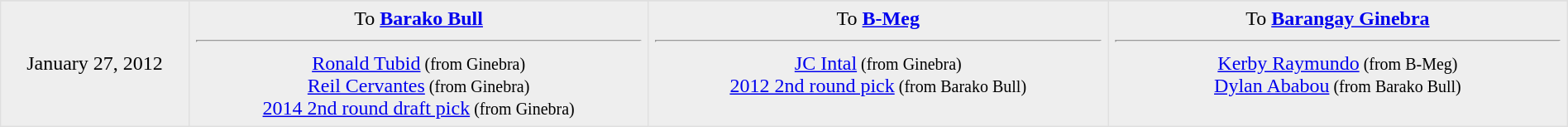<table border=1 style="border-collapse:collapse; text-align: center; width: 100%" bordercolor="#DFDFDF"  cellpadding="5">
<tr>
</tr>
<tr bgcolor="eeeeee">
<td style="width:12%">January 27, 2012</td>
<td style="width:29.3%" valign="top">To <strong><a href='#'>Barako Bull</a></strong><hr><a href='#'>Ronald Tubid</a><small> (from Ginebra) </small><br><a href='#'>Reil Cervantes</a><small> (from Ginebra) </small><br><a href='#'>2014 2nd round draft pick</a><small> (from Ginebra) </small></td>
<td style="width:29.3%" valign="top">To <strong><a href='#'>B-Meg</a></strong><hr><a href='#'>JC Intal</a><small> (from Ginebra) </small><br><a href='#'>2012 2nd round pick</a><small> (from Barako Bull) </small></td>
<td style="width:29.3%" valign="top">To <strong><a href='#'>Barangay Ginebra</a></strong><hr><a href='#'>Kerby Raymundo</a><small> (from B-Meg) </small><br><a href='#'>Dylan Ababou</a><small> (from Barako Bull) </small></td>
</tr>
</table>
